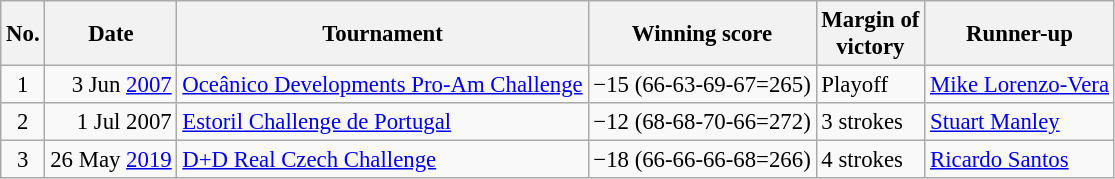<table class="wikitable" style="font-size:95%;">
<tr>
<th>No.</th>
<th>Date</th>
<th>Tournament</th>
<th>Winning score</th>
<th>Margin of<br>victory</th>
<th>Runner-up</th>
</tr>
<tr>
<td align=center>1</td>
<td align=right>3 Jun <a href='#'>2007</a></td>
<td><a href='#'>Oceânico Developments Pro-Am Challenge</a></td>
<td>−15 (66-63-69-67=265)</td>
<td>Playoff</td>
<td> <a href='#'>Mike Lorenzo-Vera</a></td>
</tr>
<tr>
<td align=center>2</td>
<td align=right>1 Jul 2007</td>
<td><a href='#'>Estoril Challenge de Portugal</a></td>
<td>−12 (68-68-70-66=272)</td>
<td>3 strokes</td>
<td> <a href='#'>Stuart Manley</a></td>
</tr>
<tr>
<td align=center>3</td>
<td align=right>26 May <a href='#'>2019</a></td>
<td><a href='#'>D+D Real Czech Challenge</a></td>
<td>−18 (66-66-66-68=266)</td>
<td>4 strokes</td>
<td> <a href='#'>Ricardo Santos</a></td>
</tr>
</table>
